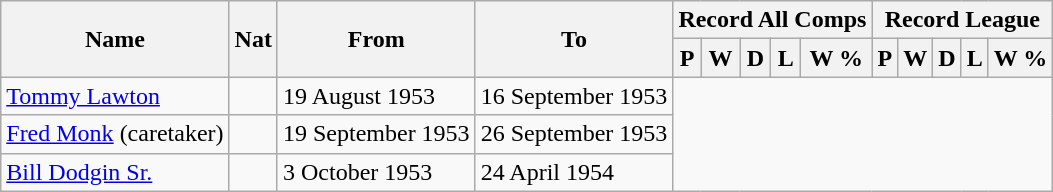<table style="text-align: center" class="wikitable">
<tr>
<th rowspan="2">Name</th>
<th rowspan="2">Nat</th>
<th rowspan="2">From</th>
<th rowspan="2">To</th>
<th colspan="5">Record All Comps</th>
<th colspan="5">Record League</th>
</tr>
<tr>
<th>P</th>
<th>W</th>
<th>D</th>
<th>L</th>
<th>W %</th>
<th>P</th>
<th>W</th>
<th>D</th>
<th>L</th>
<th>W %</th>
</tr>
<tr>
<td style="text-align:left;"><a href='#'>Tommy Lawton</a></td>
<td></td>
<td style="text-align:left;">19 August 1953</td>
<td style="text-align:left;">16 September 1953<br>
</td>
</tr>
<tr>
<td style="text-align:left;"><a href='#'>Fred Monk</a> (caretaker)</td>
<td></td>
<td style="text-align:left;">19 September 1953</td>
<td style="text-align:left;">26 September 1953<br>
</td>
</tr>
<tr>
<td style="text-align:left;"><a href='#'>Bill Dodgin Sr.</a></td>
<td></td>
<td style="text-align:left;">3 October 1953</td>
<td style="text-align:left;">24 April 1954<br>
</td>
</tr>
</table>
